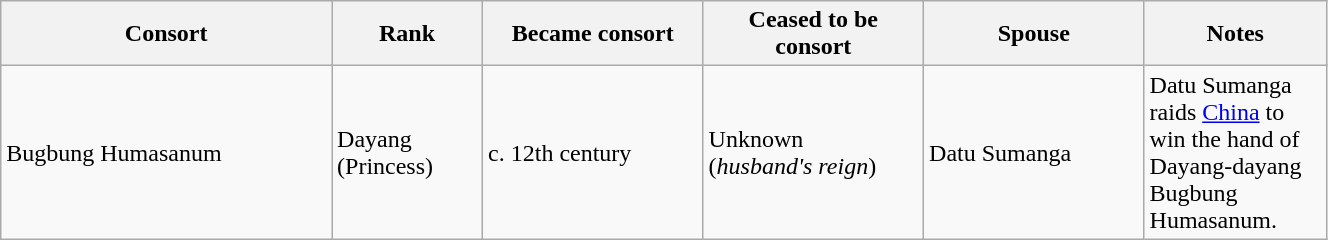<table style="width:70%;" class="wikitable">
<tr>
<th style="width:15%;">Consort</th>
<th style="width:5%;">Rank</th>
<th style="width:10%;">Became consort</th>
<th style="width:10%;">Ceased to be consort</th>
<th style="width:10%;">Spouse</th>
<th style="width:5%;">Notes</th>
</tr>
<tr>
<td>Bugbung Humasanum</td>
<td>Dayang (Princess)</td>
<td>c. 12th century</td>
<td>Unknown<br>(<em>husband's reign</em>)</td>
<td>Datu Sumanga</td>
<td>Datu Sumanga raids <a href='#'>China</a> to win the hand of Dayang-dayang Bugbung Humasanum.</td>
</tr>
</table>
